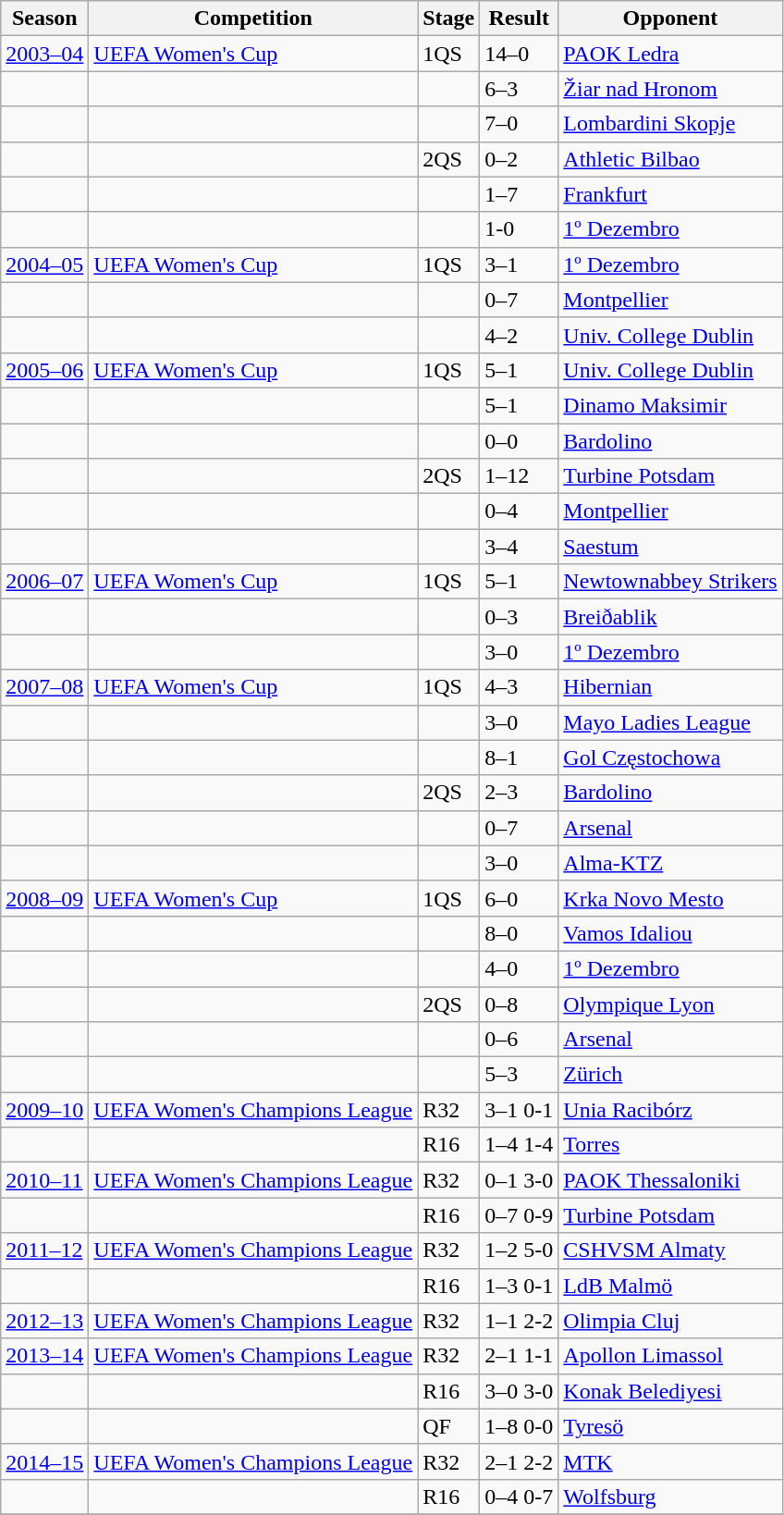<table class="wikitable">
<tr>
<th>Season</th>
<th>Competition</th>
<th>Stage</th>
<th>Result</th>
<th>Opponent</th>
</tr>
<tr>
<td><a href='#'>2003–04</a></td>
<td><a href='#'>UEFA Women's Cup</a></td>
<td>1QS</td>
<td>14–0</td>
<td> <a href='#'>PAOK Ledra</a></td>
</tr>
<tr>
<td></td>
<td></td>
<td></td>
<td>6–3</td>
<td> <a href='#'>Žiar nad Hronom</a></td>
</tr>
<tr>
<td></td>
<td></td>
<td></td>
<td>7–0</td>
<td> <a href='#'>Lombardini Skopje</a></td>
</tr>
<tr>
<td></td>
<td></td>
<td>2QS</td>
<td>0–2</td>
<td> <a href='#'>Athletic Bilbao</a></td>
</tr>
<tr>
<td></td>
<td></td>
<td></td>
<td>1–7</td>
<td> <a href='#'>Frankfurt</a></td>
</tr>
<tr>
<td></td>
<td></td>
<td></td>
<td>1-0</td>
<td> <a href='#'>1º Dezembro</a></td>
</tr>
<tr>
<td><a href='#'>2004–05</a></td>
<td><a href='#'>UEFA Women's Cup</a></td>
<td>1QS</td>
<td>3–1</td>
<td> <a href='#'>1º Dezembro</a></td>
</tr>
<tr>
<td></td>
<td></td>
<td></td>
<td>0–7</td>
<td> <a href='#'>Montpellier</a></td>
</tr>
<tr>
<td></td>
<td></td>
<td></td>
<td>4–2</td>
<td> <a href='#'>Univ. College Dublin</a></td>
</tr>
<tr>
<td><a href='#'>2005–06</a></td>
<td><a href='#'>UEFA Women's Cup</a></td>
<td>1QS</td>
<td>5–1</td>
<td> <a href='#'>Univ. College Dublin</a></td>
</tr>
<tr>
<td></td>
<td></td>
<td></td>
<td>5–1</td>
<td> <a href='#'>Dinamo Maksimir</a></td>
</tr>
<tr>
<td></td>
<td></td>
<td></td>
<td>0–0</td>
<td> <a href='#'>Bardolino</a></td>
</tr>
<tr>
<td></td>
<td></td>
<td>2QS</td>
<td>1–12</td>
<td> <a href='#'>Turbine Potsdam</a></td>
</tr>
<tr>
<td></td>
<td></td>
<td></td>
<td>0–4</td>
<td> <a href='#'>Montpellier</a></td>
</tr>
<tr>
<td></td>
<td></td>
<td></td>
<td>3–4</td>
<td> <a href='#'>Saestum</a></td>
</tr>
<tr>
<td><a href='#'>2006–07</a></td>
<td><a href='#'>UEFA Women's Cup</a></td>
<td>1QS</td>
<td>5–1</td>
<td> <a href='#'>Newtownabbey Strikers</a></td>
</tr>
<tr>
<td></td>
<td></td>
<td></td>
<td>0–3</td>
<td> <a href='#'>Breiðablik</a></td>
</tr>
<tr>
<td></td>
<td></td>
<td></td>
<td>3–0</td>
<td> <a href='#'>1º Dezembro</a></td>
</tr>
<tr>
<td><a href='#'>2007–08</a></td>
<td><a href='#'>UEFA Women's Cup</a></td>
<td>1QS</td>
<td>4–3</td>
<td> <a href='#'>Hibernian</a></td>
</tr>
<tr>
<td></td>
<td></td>
<td></td>
<td>3–0</td>
<td> <a href='#'>Mayo Ladies League</a></td>
</tr>
<tr>
<td></td>
<td></td>
<td></td>
<td>8–1</td>
<td> <a href='#'>Gol Częstochowa</a></td>
</tr>
<tr>
<td></td>
<td></td>
<td>2QS</td>
<td>2–3</td>
<td> <a href='#'>Bardolino</a></td>
</tr>
<tr>
<td></td>
<td></td>
<td></td>
<td>0–7</td>
<td> <a href='#'>Arsenal</a></td>
</tr>
<tr>
<td></td>
<td></td>
<td></td>
<td>3–0</td>
<td> <a href='#'>Alma-KTZ</a></td>
</tr>
<tr>
<td><a href='#'>2008–09</a></td>
<td><a href='#'>UEFA Women's Cup</a></td>
<td>1QS</td>
<td>6–0</td>
<td> <a href='#'>Krka Novo Mesto</a></td>
</tr>
<tr>
<td></td>
<td></td>
<td></td>
<td>8–0</td>
<td> <a href='#'>Vamos Idaliou</a></td>
</tr>
<tr>
<td></td>
<td></td>
<td></td>
<td>4–0</td>
<td> <a href='#'>1º Dezembro</a></td>
</tr>
<tr>
<td></td>
<td></td>
<td>2QS</td>
<td>0–8</td>
<td> <a href='#'>Olympique Lyon</a></td>
</tr>
<tr>
<td></td>
<td></td>
<td></td>
<td>0–6</td>
<td> <a href='#'>Arsenal</a></td>
</tr>
<tr>
<td></td>
<td></td>
<td></td>
<td>5–3</td>
<td> <a href='#'>Zürich</a></td>
</tr>
<tr>
<td><a href='#'>2009–10</a></td>
<td><a href='#'>UEFA Women's Champions League</a></td>
<td>R32</td>
<td>3–1 0-1</td>
<td> <a href='#'>Unia Racibórz</a></td>
</tr>
<tr>
<td></td>
<td></td>
<td>R16</td>
<td>1–4 1-4</td>
<td> <a href='#'>Torres</a></td>
</tr>
<tr>
<td><a href='#'>2010–11</a></td>
<td><a href='#'>UEFA Women's Champions League</a></td>
<td>R32</td>
<td>0–1 3-0</td>
<td> <a href='#'>PAOK Thessaloniki</a></td>
</tr>
<tr>
<td></td>
<td></td>
<td>R16</td>
<td>0–7 0-9</td>
<td> <a href='#'>Turbine Potsdam</a></td>
</tr>
<tr>
<td><a href='#'>2011–12</a></td>
<td><a href='#'>UEFA Women's Champions League</a></td>
<td>R32</td>
<td>1–2 5-0</td>
<td> <a href='#'>CSHVSM Almaty</a></td>
</tr>
<tr>
<td></td>
<td></td>
<td>R16</td>
<td>1–3 0-1</td>
<td> <a href='#'>LdB Malmö</a></td>
</tr>
<tr>
<td><a href='#'>2012–13</a></td>
<td><a href='#'>UEFA Women's Champions League</a></td>
<td>R32</td>
<td>1–1 2-2</td>
<td> <a href='#'>Olimpia Cluj</a></td>
</tr>
<tr>
<td><a href='#'>2013–14</a></td>
<td><a href='#'>UEFA Women's Champions League</a></td>
<td>R32</td>
<td>2–1 1-1</td>
<td> <a href='#'>Apollon Limassol</a></td>
</tr>
<tr>
<td></td>
<td></td>
<td>R16</td>
<td>3–0 3-0</td>
<td> <a href='#'>Konak Belediyesi</a></td>
</tr>
<tr>
<td></td>
<td></td>
<td>QF</td>
<td>1–8 0-0</td>
<td> <a href='#'>Tyresö</a></td>
</tr>
<tr>
<td><a href='#'>2014–15</a></td>
<td><a href='#'>UEFA Women's Champions League</a></td>
<td>R32</td>
<td>2–1 2-2</td>
<td> <a href='#'>MTK</a></td>
</tr>
<tr>
<td></td>
<td></td>
<td>R16</td>
<td>0–4 0-7</td>
<td> <a href='#'>Wolfsburg</a></td>
</tr>
<tr>
</tr>
</table>
